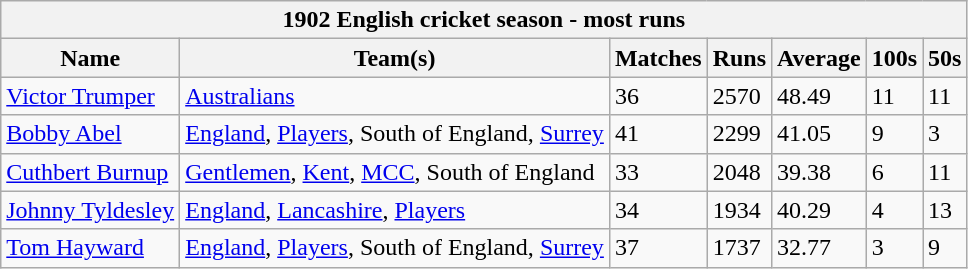<table class="wikitable">
<tr>
<th bgcolor="#efefef" colspan="7">1902 English cricket season - most runs</th>
</tr>
<tr bgcolor="#efefef">
<th>Name</th>
<th>Team(s)</th>
<th>Matches</th>
<th>Runs</th>
<th>Average</th>
<th>100s</th>
<th>50s</th>
</tr>
<tr>
<td><a href='#'>Victor Trumper</a></td>
<td><a href='#'>Australians</a></td>
<td>36</td>
<td>2570</td>
<td>48.49</td>
<td>11</td>
<td>11</td>
</tr>
<tr>
<td><a href='#'>Bobby Abel</a></td>
<td><a href='#'>England</a>, <a href='#'>Players</a>, South of England, <a href='#'>Surrey</a></td>
<td>41</td>
<td>2299</td>
<td>41.05</td>
<td>9</td>
<td>3</td>
</tr>
<tr>
<td><a href='#'>Cuthbert Burnup</a></td>
<td><a href='#'>Gentlemen</a>, <a href='#'>Kent</a>, <a href='#'>MCC</a>, South of England</td>
<td>33</td>
<td>2048</td>
<td>39.38</td>
<td>6</td>
<td>11</td>
</tr>
<tr>
<td><a href='#'>Johnny Tyldesley</a></td>
<td><a href='#'>England</a>, <a href='#'>Lancashire</a>, <a href='#'>Players</a></td>
<td>34</td>
<td>1934</td>
<td>40.29</td>
<td>4</td>
<td>13</td>
</tr>
<tr>
<td><a href='#'>Tom Hayward</a></td>
<td><a href='#'>England</a>, <a href='#'>Players</a>, South of England, <a href='#'>Surrey</a></td>
<td>37</td>
<td>1737</td>
<td>32.77</td>
<td>3</td>
<td>9</td>
</tr>
</table>
